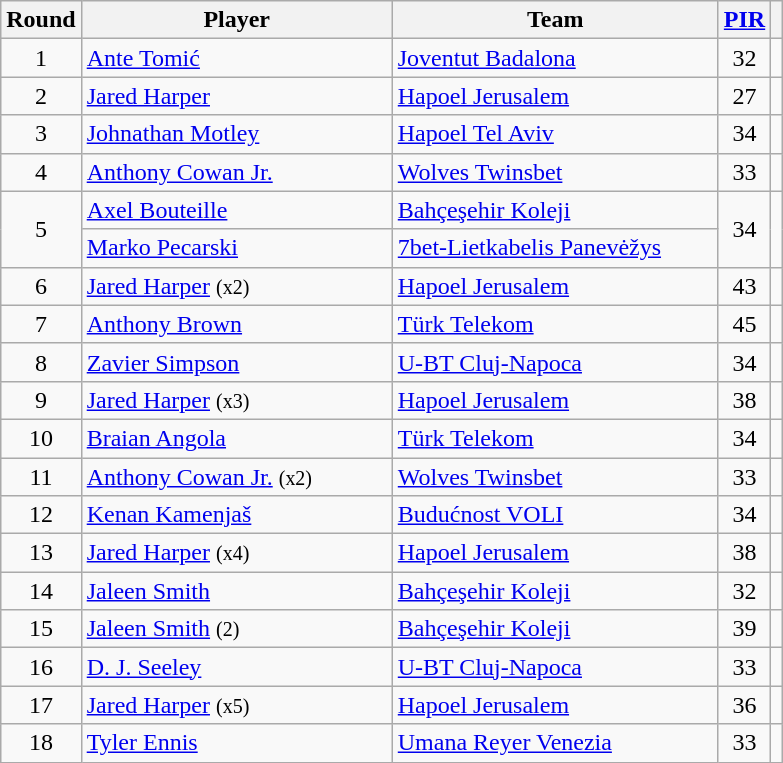<table class="wikitable sortable" style="text-align: center;">
<tr>
<th>Round</th>
<th style="width:200px;">Player</th>
<th style="width:210px;">Team</th>
<th><a href='#'>PIR</a></th>
<th></th>
</tr>
<tr>
<td>1</td>
<td style="text-align:left;"> <a href='#'>Ante Tomić</a></td>
<td style="text-align:left;"> <a href='#'>Joventut Badalona</a></td>
<td>32</td>
<td></td>
</tr>
<tr>
<td>2</td>
<td style="text-align:left;"> <a href='#'>Jared Harper</a></td>
<td style="text-align:left;"> <a href='#'>Hapoel Jerusalem</a></td>
<td>27</td>
<td></td>
</tr>
<tr>
<td>3</td>
<td style="text-align:left;"> <a href='#'>Johnathan Motley</a></td>
<td style="text-align:left;"> <a href='#'>Hapoel Tel Aviv</a></td>
<td>34</td>
<td></td>
</tr>
<tr>
<td>4</td>
<td style="text-align:left;"> <a href='#'>Anthony Cowan Jr.</a></td>
<td style="text-align:left;"> <a href='#'>Wolves Twinsbet</a></td>
<td>33</td>
<td></td>
</tr>
<tr>
<td rowspan=2>5</td>
<td align=left> <a href='#'>Axel Bouteille</a></td>
<td align=left> <a href='#'>Bahçeşehir Koleji</a></td>
<td rowspan=2>34</td>
<td rowspan=2></td>
</tr>
<tr>
<td align=left> <a href='#'>Marko Pecarski</a></td>
<td align=left> <a href='#'>7bet-Lietkabelis Panevėžys</a></td>
</tr>
<tr>
<td>6</td>
<td style="text-align:left;"> <a href='#'>Jared Harper</a> <small>(x2)</small></td>
<td style="text-align:left;"> <a href='#'>Hapoel Jerusalem</a></td>
<td>43</td>
<td></td>
</tr>
<tr>
<td>7</td>
<td style="text-align:left;"> <a href='#'>Anthony Brown</a></td>
<td style="text-align:left;"> <a href='#'>Türk Telekom</a></td>
<td>45</td>
<td></td>
</tr>
<tr>
<td>8</td>
<td style="text-align:left;"> <a href='#'>Zavier Simpson</a></td>
<td style="text-align:left;"> <a href='#'>U-BT Cluj-Napoca</a></td>
<td>34</td>
<td></td>
</tr>
<tr>
<td>9</td>
<td style="text-align:left;"> <a href='#'>Jared Harper</a> <small>(x3)</small></td>
<td style="text-align:left;"> <a href='#'>Hapoel Jerusalem</a></td>
<td>38</td>
<td></td>
</tr>
<tr>
<td>10</td>
<td style="text-align:left;"> <a href='#'>Braian Angola</a></td>
<td style="text-align:left;"> <a href='#'>Türk Telekom</a></td>
<td>34</td>
<td></td>
</tr>
<tr>
<td>11</td>
<td style="text-align:left;"> <a href='#'>Anthony Cowan Jr.</a> <small>(x2)</small></td>
<td style="text-align:left;"> <a href='#'>Wolves Twinsbet</a></td>
<td>33</td>
<td></td>
</tr>
<tr>
<td>12</td>
<td style="text-align:left;"> <a href='#'>Kenan Kamenjaš</a></td>
<td style="text-align:left;"> <a href='#'>Budućnost VOLI</a></td>
<td>34</td>
<td></td>
</tr>
<tr>
<td>13</td>
<td style="text-align:left;"> <a href='#'>Jared Harper</a> <small>(x4)</small></td>
<td style="text-align:left;"> <a href='#'>Hapoel Jerusalem</a></td>
<td>38</td>
<td></td>
</tr>
<tr>
<td>14</td>
<td style="text-align:left;"> <a href='#'>Jaleen Smith</a></td>
<td style="text-align:left;"> <a href='#'>Bahçeşehir Koleji</a></td>
<td>32</td>
<td></td>
</tr>
<tr>
<td>15</td>
<td style="text-align:left;"> <a href='#'>Jaleen Smith</a> <small>(2)</small></td>
<td style="text-align:left;"> <a href='#'>Bahçeşehir Koleji</a></td>
<td>39</td>
<td></td>
</tr>
<tr>
<td>16</td>
<td style="text-align:left;"> <a href='#'>D. J. Seeley</a></td>
<td style="text-align:left;"> <a href='#'>U-BT Cluj-Napoca</a></td>
<td>33</td>
<td></td>
</tr>
<tr>
<td>17</td>
<td style="text-align:left;"> <a href='#'>Jared Harper</a> <small>(x5)</small></td>
<td style="text-align:left;"> <a href='#'>Hapoel Jerusalem</a></td>
<td>36</td>
<td></td>
</tr>
<tr>
<td>18</td>
<td style="text-align:left;"> <a href='#'>Tyler Ennis</a></td>
<td style="text-align:left;"> <a href='#'>Umana Reyer Venezia</a></td>
<td>33</td>
<td></td>
</tr>
</table>
